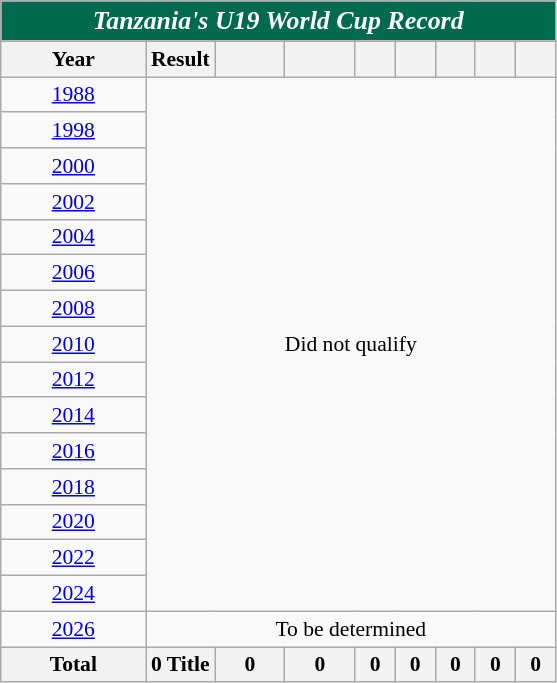<table class="wikitable" style="font-size:90%; text-align:center">
<tr>
<th style="color:white; background:#006A4E;" colspan=9><strong><em><big>Tanzania's U19 World Cup Record</big></em></strong></th>
</tr>
<tr>
<th width="90">Year</th>
<th>Result</th>
<th width="40"></th>
<th width="40"></th>
<th width="20"></th>
<th width="20"></th>
<th width="20"></th>
<th width="20"></th>
<th width="20"></th>
</tr>
<tr>
<td> <a href='#'>1988</a></td>
<td rowspan=15 colspan=8>Did not qualify</td>
</tr>
<tr>
<td> <a href='#'>1998</a></td>
</tr>
<tr>
<td> <a href='#'>2000</a></td>
</tr>
<tr>
<td> <a href='#'>2002</a></td>
</tr>
<tr>
<td> <a href='#'>2004</a></td>
</tr>
<tr>
<td> <a href='#'>2006</a></td>
</tr>
<tr>
<td> <a href='#'>2008</a></td>
</tr>
<tr>
<td> <a href='#'>2010</a></td>
</tr>
<tr>
<td> <a href='#'>2012</a></td>
</tr>
<tr>
<td> <a href='#'>2014</a></td>
</tr>
<tr>
<td> <a href='#'>2016</a></td>
</tr>
<tr>
<td> <a href='#'>2018</a></td>
</tr>
<tr>
<td> <a href='#'>2020</a></td>
</tr>
<tr>
<td> <a href='#'>2022</a></td>
</tr>
<tr>
<td> <a href='#'>2024</a></td>
</tr>
<tr>
<td>  <a href='#'>2026</a></td>
<td colspan=8>To be determined</td>
</tr>
<tr>
<th>Total</th>
<th>0 Title</th>
<th>0</th>
<th>0</th>
<th>0</th>
<th>0</th>
<th>0</th>
<th>0</th>
<th>0</th>
</tr>
</table>
